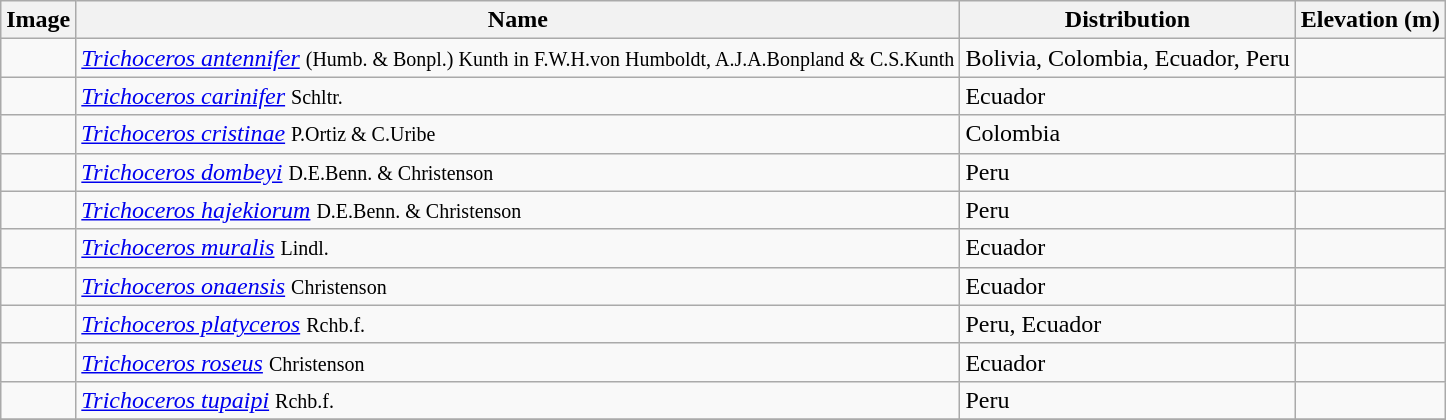<table class="wikitable sortable">
<tr>
<th>Image</th>
<th>Name</th>
<th>Distribution</th>
<th>Elevation (m)</th>
</tr>
<tr>
<td></td>
<td><em><a href='#'>Trichoceros antennifer</a></em> <small>(Humb. & Bonpl.) Kunth in F.W.H.von Humboldt, A.J.A.Bonpland & C.S.Kunth</small></td>
<td>Bolivia, Colombia, Ecuador, Peru</td>
<td></td>
</tr>
<tr>
<td></td>
<td><em><a href='#'>Trichoceros carinifer</a></em> <small>Schltr.</small></td>
<td>Ecuador</td>
<td></td>
</tr>
<tr>
<td></td>
<td><em><a href='#'>Trichoceros cristinae</a></em> <small>P.Ortiz & C.Uribe</small></td>
<td>Colombia</td>
<td></td>
</tr>
<tr>
<td></td>
<td><em><a href='#'>Trichoceros dombeyi</a></em> <small>D.E.Benn. & Christenson</small></td>
<td>Peru</td>
<td></td>
</tr>
<tr>
<td></td>
<td><em><a href='#'>Trichoceros hajekiorum</a></em> <small>D.E.Benn. & Christenson</small></td>
<td>Peru</td>
<td></td>
</tr>
<tr>
<td></td>
<td><em><a href='#'>Trichoceros muralis</a></em> <small>Lindl.</small></td>
<td>Ecuador</td>
<td></td>
</tr>
<tr>
<td></td>
<td><em><a href='#'>Trichoceros onaensis</a></em> <small>Christenson</small></td>
<td>Ecuador</td>
<td></td>
</tr>
<tr>
<td></td>
<td><em><a href='#'>Trichoceros platyceros</a></em> <small>Rchb.f.</small></td>
<td>Peru, Ecuador</td>
<td></td>
</tr>
<tr>
<td></td>
<td><em><a href='#'>Trichoceros roseus</a></em> <small>Christenson</small></td>
<td>Ecuador</td>
<td></td>
</tr>
<tr>
<td></td>
<td><em><a href='#'>Trichoceros tupaipi</a></em> <small>Rchb.f.</small></td>
<td>Peru</td>
<td></td>
</tr>
<tr>
</tr>
</table>
